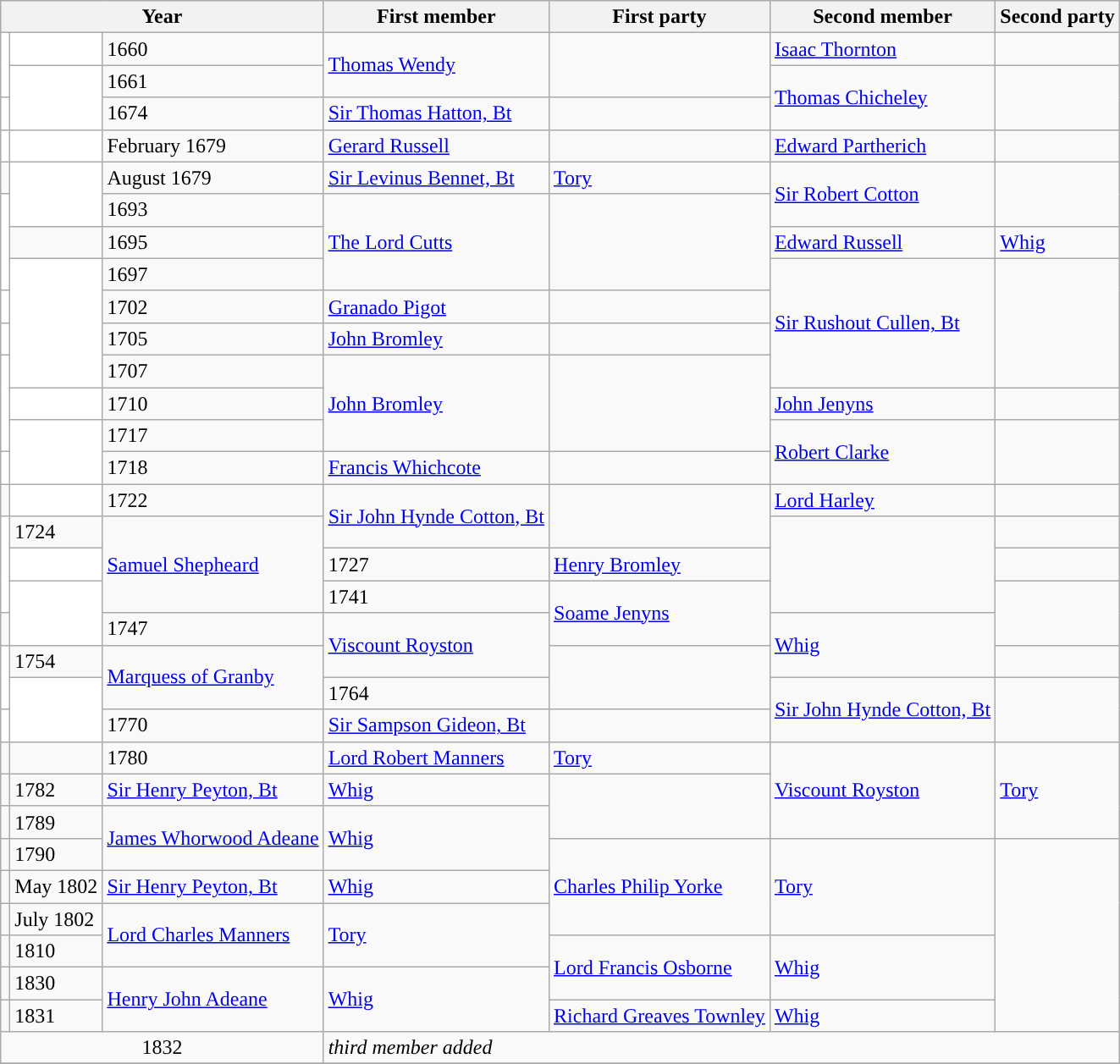<table class="wikitable">
<tr>
<th colspan="3">Year</th>
<th>First member</th>
<th>First party</th>
<th>Second member</th>
<th>Second party</th>
</tr>
<tr>
<td style="color:inherit;background-color: white" rowspan="2"></td>
<td style="color:inherit;background-color: white"></td>
<td>1660</td>
<td rowspan="2"><a href='#'>Thomas Wendy</a></td>
<td rowspan="2"></td>
<td><a href='#'>Isaac Thornton</a></td>
<td></td>
</tr>
<tr>
<td style="color:inherit;background-color: white" rowspan="2"></td>
<td>1661</td>
<td rowspan="2"><a href='#'>Thomas Chicheley</a></td>
<td rowspan="2"></td>
</tr>
<tr>
<td style="color:inherit;background-color: white"></td>
<td>1674</td>
<td><a href='#'>Sir Thomas Hatton, Bt</a></td>
<td></td>
</tr>
<tr>
<td style="color:inherit;background-color: white"></td>
<td style="color:inherit;background-color: white"></td>
<td>February 1679</td>
<td><a href='#'>Gerard Russell</a></td>
<td></td>
<td><a href='#'>Edward Partherich</a></td>
<td></td>
</tr>
<tr>
<td style="color:inherit;background-color: "></td>
<td style="color:inherit;background-color: white" rowspan="2"></td>
<td>August 1679</td>
<td><a href='#'>Sir Levinus Bennet, Bt</a></td>
<td><a href='#'>Tory</a></td>
<td rowspan="2"><a href='#'>Sir Robert Cotton</a></td>
<td rowspan="2"></td>
</tr>
<tr>
<td style="color:inherit;background-color: white" rowspan="3"></td>
<td>1693</td>
<td rowspan="3"><a href='#'>The Lord Cutts</a></td>
<td rowspan="3"></td>
</tr>
<tr>
<td style="color:inherit;background-color: "></td>
<td>1695</td>
<td><a href='#'>Edward Russell</a></td>
<td><a href='#'>Whig</a></td>
</tr>
<tr>
<td style="color:inherit;background-color: white" rowspan="4"></td>
<td>1697</td>
<td rowspan="4"><a href='#'>Sir Rushout Cullen, Bt</a></td>
<td rowspan="4"></td>
</tr>
<tr>
<td style="color:inherit;background-color: white"></td>
<td>1702</td>
<td><a href='#'>Granado Pigot</a></td>
<td></td>
</tr>
<tr>
<td style="color:inherit;background-color: white"></td>
<td>1705</td>
<td><a href='#'>John Bromley</a></td>
<td></td>
</tr>
<tr>
<td style="color:inherit;background-color: white" rowspan="3"></td>
<td>1707</td>
<td rowspan="3"><a href='#'>John Bromley</a></td>
<td rowspan="3"></td>
</tr>
<tr>
<td style="color:inherit;background-color: white"></td>
<td>1710</td>
<td><a href='#'>John Jenyns</a></td>
<td></td>
</tr>
<tr>
<td style="color:inherit;background-color: white" rowspan="2"></td>
<td>1717</td>
<td rowspan="2"><a href='#'>Robert Clarke</a></td>
<td rowspan="2"></td>
</tr>
<tr>
<td style="color:inherit;background-color: white"></td>
<td>1718</td>
<td><a href='#'>Francis Whichcote</a></td>
<td></td>
</tr>
<tr>
<td style="color:inherit;background-color: "></td>
<td style="color:inherit;background-color: white"></td>
<td>1722</td>
<td rowspan="2"><a href='#'>Sir John Hynde Cotton, Bt</a></td>
<td rowspan="2"></td>
<td><a href='#'>Lord Harley</a></td>
<td></td>
</tr>
<tr>
<td style="color:inherit;background-color: white" rowspan="3"></td>
<td>1724</td>
<td rowspan="3"><a href='#'>Samuel Shepheard</a></td>
<td rowspan="3"></td>
</tr>
<tr>
<td style="color:inherit;background-color: white"></td>
<td>1727</td>
<td><a href='#'>Henry Bromley</a></td>
<td></td>
</tr>
<tr>
<td style="color:inherit;background-color: white" rowspan="2"></td>
<td>1741</td>
<td rowspan="2"><a href='#'>Soame Jenyns</a></td>
<td rowspan="2"></td>
</tr>
<tr>
<td style="color:inherit;background-color: "></td>
<td>1747</td>
<td rowspan="2"><a href='#'>Viscount Royston</a></td>
<td rowspan="2"><a href='#'>Whig</a></td>
</tr>
<tr>
<td style="color:inherit;background-color: white" rowspan="2"></td>
<td>1754</td>
<td rowspan="2"><a href='#'>Marquess of Granby</a></td>
<td rowspan="2"></td>
</tr>
<tr>
<td style="color:inherit;background-color: white" rowspan="2"></td>
<td>1764</td>
<td rowspan="2"><a href='#'>Sir John Hynde Cotton, Bt</a></td>
<td rowspan="2"></td>
</tr>
<tr>
<td style="color:inherit;background-color: white"></td>
<td>1770</td>
<td><a href='#'>Sir Sampson Gideon, Bt</a></td>
<td></td>
</tr>
<tr>
<td style="color:inherit;background-color: "></td>
<td style="color:inherit;background-color: "></td>
<td>1780</td>
<td><a href='#'>Lord Robert Manners</a></td>
<td><a href='#'>Tory</a></td>
<td rowspan="3"><a href='#'>Viscount Royston</a></td>
<td rowspan="3"><a href='#'>Tory</a></td>
</tr>
<tr>
<td style="color:inherit;background-color: "></td>
<td>1782</td>
<td><a href='#'>Sir Henry Peyton, Bt</a></td>
<td><a href='#'>Whig</a></td>
</tr>
<tr>
<td style="color:inherit;background-color: "></td>
<td>1789</td>
<td rowspan="2"><a href='#'>James Whorwood Adeane</a></td>
<td rowspan="2"><a href='#'>Whig</a></td>
</tr>
<tr>
<td style="color:inherit;background-color: "></td>
<td>1790</td>
<td rowspan="3"><a href='#'>Charles Philip Yorke</a></td>
<td rowspan="3"><a href='#'>Tory</a></td>
</tr>
<tr>
<td style="color:inherit;background-color: "></td>
<td>May 1802</td>
<td><a href='#'>Sir Henry Peyton, Bt</a></td>
<td><a href='#'>Whig</a></td>
</tr>
<tr>
<td style="color:inherit;background-color: "></td>
<td>July 1802</td>
<td rowspan="2"><a href='#'>Lord Charles Manners</a></td>
<td rowspan="2"><a href='#'>Tory</a></td>
</tr>
<tr>
<td style="color:inherit;background-color: "></td>
<td>1810</td>
<td rowspan="2"><a href='#'>Lord Francis Osborne</a></td>
<td rowspan="2"><a href='#'>Whig</a></td>
</tr>
<tr>
<td style="color:inherit;background-color: "></td>
<td>1830</td>
<td rowspan="2"><a href='#'>Henry John Adeane</a></td>
<td rowspan="2"><a href='#'>Whig</a></td>
</tr>
<tr>
<td style="color:inherit;background-color: "></td>
<td>1831</td>
<td><a href='#'>Richard Greaves Townley</a></td>
<td><a href='#'>Whig</a></td>
</tr>
<tr>
<td colspan="3" align="center">1832</td>
<td colspan="4"><em>third member added</em></td>
</tr>
<tr>
</tr>
</table>
